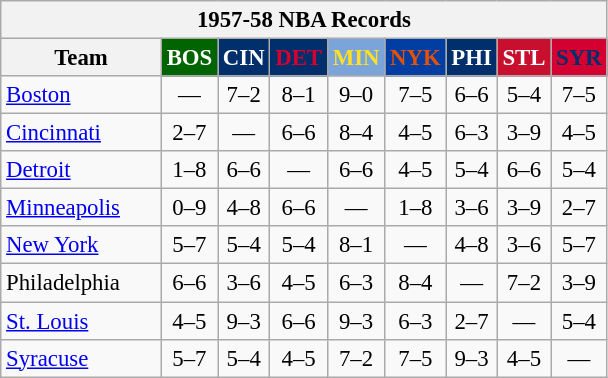<table class="wikitable" style="font-size:95%; text-align:center;">
<tr>
<th colspan=9>1957-58 NBA Records</th>
</tr>
<tr>
<th width=100>Team</th>
<th style="background:#006400;color:#FFFFFF;width=35">BOS</th>
<th style="background:#012F6B;color:#FFFFFF;width=35">CIN</th>
<th style="background:#012F6B;color:#D40032;width=35">DET</th>
<th style="background:#7BA4DB;color:#FBE122;width=35">MIN</th>
<th style="background:#003EA4;color:#E45206;width=35">NYK</th>
<th style="background:#012F6B;color:#FFFFFF;width=35">PHI</th>
<th style="background:#C90F2E;color:#FFFFFF;width=35">STL</th>
<th style="background:#D40032;color:#022E6B;width=35">SYR</th>
</tr>
<tr>
<td style="text-align:left;"><a href='#'>Boston</a></td>
<td>—</td>
<td>7–2</td>
<td>8–1</td>
<td>9–0</td>
<td>7–5</td>
<td>6–6</td>
<td>5–4</td>
<td>7–5</td>
</tr>
<tr>
<td style="text-align:left;"><a href='#'>Cincinnati</a></td>
<td>2–7</td>
<td>—</td>
<td>6–6</td>
<td>8–4</td>
<td>4–5</td>
<td>6–3</td>
<td>3–9</td>
<td>4–5</td>
</tr>
<tr>
<td style="text-align:left;"><a href='#'>Detroit</a></td>
<td>1–8</td>
<td>6–6</td>
<td>—</td>
<td>6–6</td>
<td>4–5</td>
<td>5–4</td>
<td>6–6</td>
<td>5–4</td>
</tr>
<tr>
<td style="text-align:left;"><a href='#'>Minneapolis</a></td>
<td>0–9</td>
<td>4–8</td>
<td>6–6</td>
<td>—</td>
<td>1–8</td>
<td>3–6</td>
<td>3–9</td>
<td>2–7</td>
</tr>
<tr>
<td style="text-align:left;"><a href='#'>New York</a></td>
<td>5–7</td>
<td>5–4</td>
<td>5–4</td>
<td>8–1</td>
<td>—</td>
<td>4–8</td>
<td>3–6</td>
<td>5–7</td>
</tr>
<tr>
<td style="text-align:left;">Philadelphia</td>
<td>6–6</td>
<td>3–6</td>
<td>4–5</td>
<td>6–3</td>
<td>8–4</td>
<td>—</td>
<td>7–2</td>
<td>3–9</td>
</tr>
<tr>
<td style="text-align:left;"><a href='#'>St. Louis</a></td>
<td>4–5</td>
<td>9–3</td>
<td>6–6</td>
<td>9–3</td>
<td>6–3</td>
<td>2–7</td>
<td>—</td>
<td>5–4</td>
</tr>
<tr>
<td style="text-align:left;"><a href='#'>Syracuse</a></td>
<td>5–7</td>
<td>5–4</td>
<td>4–5</td>
<td>7–2</td>
<td>7–5</td>
<td>9–3</td>
<td>4–5</td>
<td>—</td>
</tr>
</table>
